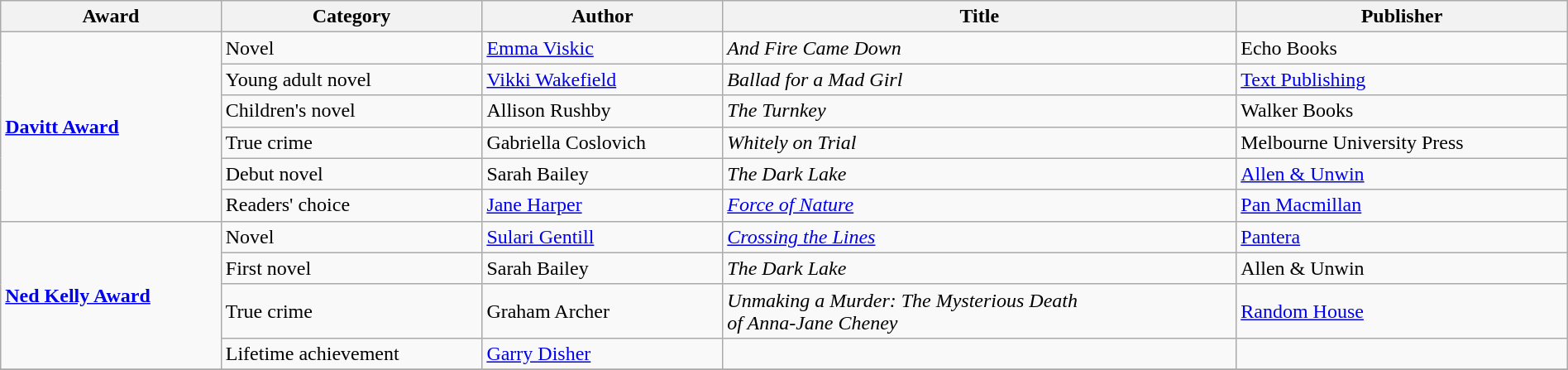<table class="wikitable" width=100%>
<tr>
<th>Award</th>
<th>Category</th>
<th>Author</th>
<th>Title</th>
<th>Publisher</th>
</tr>
<tr>
<td rowspan=6><strong><a href='#'>Davitt Award</a></strong></td>
<td>Novel</td>
<td><a href='#'>Emma Viskic</a></td>
<td><em>And Fire Came Down</em></td>
<td>Echo Books</td>
</tr>
<tr>
<td>Young adult novel</td>
<td><a href='#'>Vikki Wakefield</a></td>
<td><em>Ballad for a Mad Girl</em></td>
<td><a href='#'>Text Publishing</a></td>
</tr>
<tr>
<td>Children's novel</td>
<td>Allison Rushby</td>
<td><em>The Turnkey</em></td>
<td>Walker Books</td>
</tr>
<tr>
<td>True crime</td>
<td>Gabriella Coslovich</td>
<td><em>Whitely on Trial</em></td>
<td>Melbourne University Press</td>
</tr>
<tr>
<td>Debut novel</td>
<td>Sarah Bailey</td>
<td><em>The Dark Lake</em></td>
<td><a href='#'>Allen & Unwin</a></td>
</tr>
<tr>
<td>Readers' choice</td>
<td><a href='#'>Jane Harper</a></td>
<td><em><a href='#'>Force of Nature</a></em></td>
<td><a href='#'>Pan Macmillan</a></td>
</tr>
<tr>
<td rowspan=4><strong><a href='#'>Ned Kelly Award</a></strong></td>
<td>Novel</td>
<td><a href='#'>Sulari Gentill</a></td>
<td><em><a href='#'>Crossing the Lines</a></em></td>
<td><a href='#'>Pantera</a></td>
</tr>
<tr>
<td>First novel</td>
<td>Sarah Bailey</td>
<td><em>The Dark Lake</em></td>
<td>Allen & Unwin</td>
</tr>
<tr>
<td>True crime</td>
<td>Graham Archer</td>
<td><em>Unmaking a Murder: The Mysterious Death<br>of Anna-Jane Cheney</em></td>
<td><a href='#'>Random House</a></td>
</tr>
<tr>
<td>Lifetime achievement</td>
<td><a href='#'>Garry Disher</a></td>
<td></td>
<td></td>
</tr>
<tr>
</tr>
</table>
